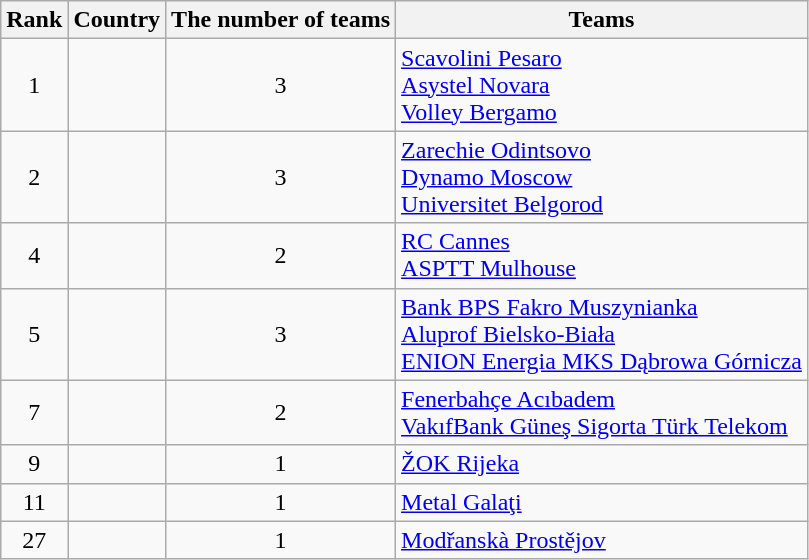<table class="wikitable" style="text-align:left">
<tr>
<th>Rank</th>
<th>Country</th>
<th>The number of teams</th>
<th>Teams</th>
</tr>
<tr>
<td align="center">1</td>
<td></td>
<td align="center">3</td>
<td><a href='#'>Scavolini Pesaro</a><br> <a href='#'>Asystel Novara</a><br> <a href='#'>Volley Bergamo</a></td>
</tr>
<tr>
<td align="center">2</td>
<td></td>
<td align="center">3</td>
<td><a href='#'>Zarechie Odintsovo</a><br><a href='#'>Dynamo Moscow</a><br><a href='#'>Universitet Belgorod</a></td>
</tr>
<tr>
<td align="center">4</td>
<td></td>
<td align="center">2</td>
<td><a href='#'>RC Cannes</a><br><a href='#'>ASPTT Mulhouse</a></td>
</tr>
<tr>
<td align="center">5</td>
<td></td>
<td align="center">3</td>
<td><a href='#'>Bank BPS Fakro Muszynianka</a><br><a href='#'>Aluprof Bielsko-Biała</a><br><a href='#'>ENION Energia MKS Dąbrowa Górnicza</a></td>
</tr>
<tr>
<td align="center">7</td>
<td></td>
<td align="center">2</td>
<td><a href='#'>Fenerbahçe Acıbadem</a> <br><a href='#'>VakıfBank Güneş Sigorta Türk Telekom</a></td>
</tr>
<tr>
<td align="center">9</td>
<td></td>
<td align="center">1</td>
<td><a href='#'>ŽOK Rijeka</a></td>
</tr>
<tr>
<td align="center">11</td>
<td></td>
<td align="center">1</td>
<td><a href='#'>Metal Galaţi</a></td>
</tr>
<tr>
<td align="center">27</td>
<td></td>
<td align="center">1</td>
<td><a href='#'>Modřanskà Prostějov</a></td>
</tr>
</table>
